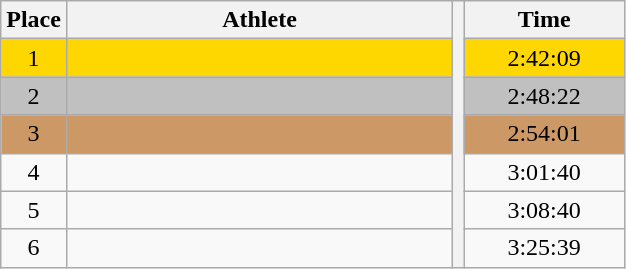<table class="wikitable" style="text-align:center">
<tr>
<th>Place</th>
<th width=250>Athlete</th>
<th rowspan=27></th>
<th width=100>Time</th>
</tr>
<tr bgcolor=gold>
<td>1</td>
<td align=left></td>
<td>2:42:09</td>
</tr>
<tr bgcolor=silver>
<td>2</td>
<td align=left></td>
<td>2:48:22</td>
</tr>
<tr bgcolor=cc9966>
<td>3</td>
<td align=left></td>
<td>2:54:01</td>
</tr>
<tr>
<td>4</td>
<td align=left></td>
<td>3:01:40</td>
</tr>
<tr>
<td>5</td>
<td align=left></td>
<td>3:08:40</td>
</tr>
<tr>
<td>6</td>
<td align=left></td>
<td>3:25:39</td>
</tr>
</table>
